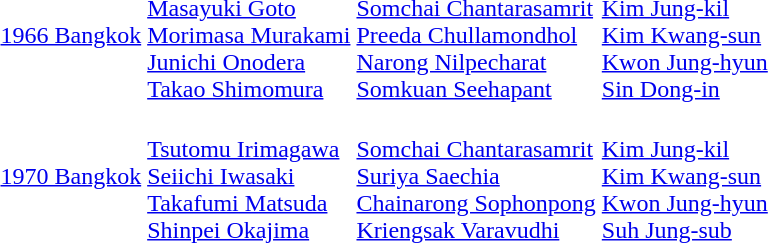<table>
<tr>
<td><a href='#'>1966 Bangkok</a></td>
<td><br><a href='#'>Masayuki Goto</a><br><a href='#'>Morimasa Murakami</a><br><a href='#'>Junichi Onodera</a><br><a href='#'>Takao Shimomura</a></td>
<td><br><a href='#'>Somchai Chantarasamrit</a><br><a href='#'>Preeda Chullamondhol</a><br><a href='#'>Narong Nilpecharat</a><br><a href='#'>Somkuan Seehapant</a></td>
<td><br><a href='#'>Kim Jung-kil</a><br><a href='#'>Kim Kwang-sun</a><br><a href='#'>Kwon Jung-hyun</a><br><a href='#'>Sin Dong-in</a></td>
</tr>
<tr>
<td><a href='#'>1970 Bangkok</a></td>
<td><br><a href='#'>Tsutomu Irimagawa</a><br><a href='#'>Seiichi Iwasaki</a><br><a href='#'>Takafumi Matsuda</a><br><a href='#'>Shinpei Okajima</a></td>
<td><br><a href='#'>Somchai Chantarasamrit</a><br><a href='#'>Suriya Saechia</a><br><a href='#'>Chainarong Sophonpong</a><br><a href='#'>Kriengsak Varavudhi</a></td>
<td><br><a href='#'>Kim Jung-kil</a><br><a href='#'>Kim Kwang-sun</a><br><a href='#'>Kwon Jung-hyun</a><br><a href='#'>Suh Jung-sub</a></td>
</tr>
</table>
